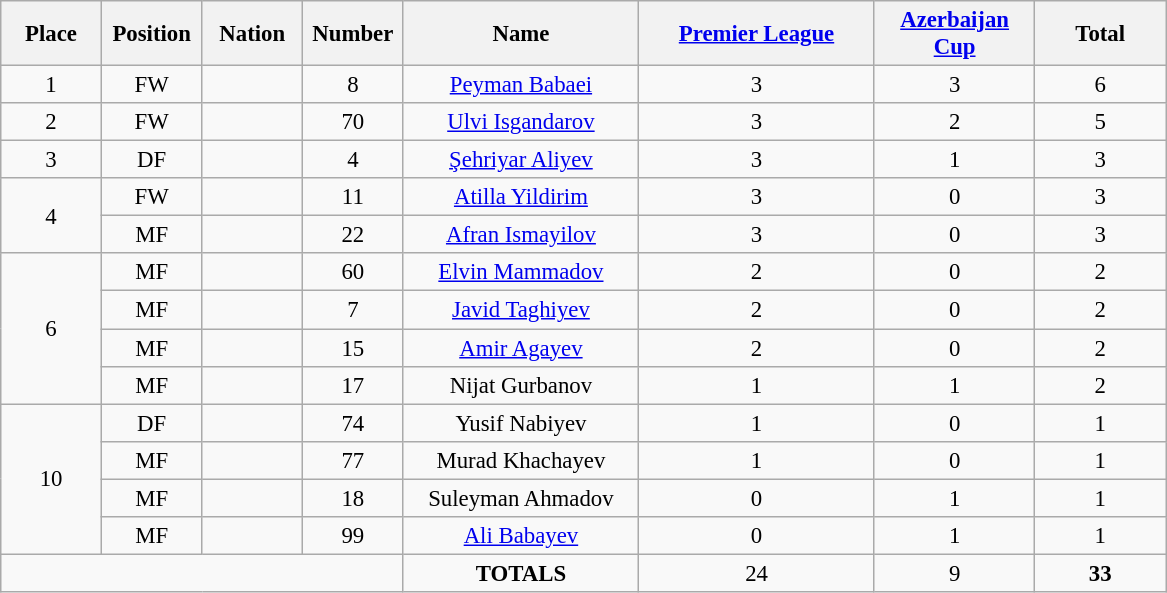<table class="wikitable" style="font-size: 95%; text-align: center;">
<tr>
<th width=60>Place</th>
<th width=60>Position</th>
<th width=60>Nation</th>
<th width=60>Number</th>
<th width=150>Name</th>
<th width=150><a href='#'>Premier League</a></th>
<th width=100><a href='#'>Azerbaijan Cup</a></th>
<th width=80>Total</th>
</tr>
<tr>
<td>1</td>
<td>FW</td>
<td></td>
<td>8</td>
<td><a href='#'>Peyman Babaei</a></td>
<td>3</td>
<td>3</td>
<td>6</td>
</tr>
<tr>
<td>2</td>
<td>FW</td>
<td></td>
<td>70</td>
<td><a href='#'>Ulvi Isgandarov</a></td>
<td>3</td>
<td>2</td>
<td>5</td>
</tr>
<tr>
<td>3</td>
<td>DF</td>
<td></td>
<td>4</td>
<td><a href='#'>Şehriyar Aliyev</a></td>
<td>3</td>
<td>1</td>
<td>3</td>
</tr>
<tr>
<td rowspan="2">4</td>
<td>FW</td>
<td></td>
<td>11</td>
<td><a href='#'>Atilla Yildirim</a></td>
<td>3</td>
<td>0</td>
<td>3</td>
</tr>
<tr>
<td>MF</td>
<td></td>
<td>22</td>
<td><a href='#'>Afran Ismayilov</a></td>
<td>3</td>
<td>0</td>
<td>3</td>
</tr>
<tr>
<td rowspan="4">6</td>
<td>MF</td>
<td></td>
<td>60</td>
<td><a href='#'>Elvin Mammadov</a></td>
<td>2</td>
<td>0</td>
<td>2</td>
</tr>
<tr>
<td>MF</td>
<td></td>
<td>7</td>
<td><a href='#'>Javid Taghiyev</a></td>
<td>2</td>
<td>0</td>
<td>2</td>
</tr>
<tr>
<td>MF</td>
<td></td>
<td>15</td>
<td><a href='#'>Amir Agayev</a></td>
<td>2</td>
<td>0</td>
<td>2</td>
</tr>
<tr>
<td>MF</td>
<td></td>
<td>17</td>
<td>Nijat Gurbanov</td>
<td>1</td>
<td>1</td>
<td>2</td>
</tr>
<tr>
<td rowspan="4">10</td>
<td>DF</td>
<td></td>
<td>74</td>
<td>Yusif Nabiyev</td>
<td>1</td>
<td>0</td>
<td>1</td>
</tr>
<tr>
<td>MF</td>
<td></td>
<td>77</td>
<td>Murad Khachayev</td>
<td>1</td>
<td>0</td>
<td>1</td>
</tr>
<tr>
<td>MF</td>
<td></td>
<td>18</td>
<td>Suleyman Ahmadov</td>
<td>0</td>
<td>1</td>
<td>1</td>
</tr>
<tr>
<td>MF</td>
<td></td>
<td>99</td>
<td><a href='#'>Ali Babayev</a></td>
<td>0</td>
<td>1</td>
<td>1</td>
</tr>
<tr>
<td colspan="4"></td>
<td><strong>TOTALS</strong></td>
<td>24</td>
<td>9</td>
<td><strong>33</strong></td>
</tr>
</table>
